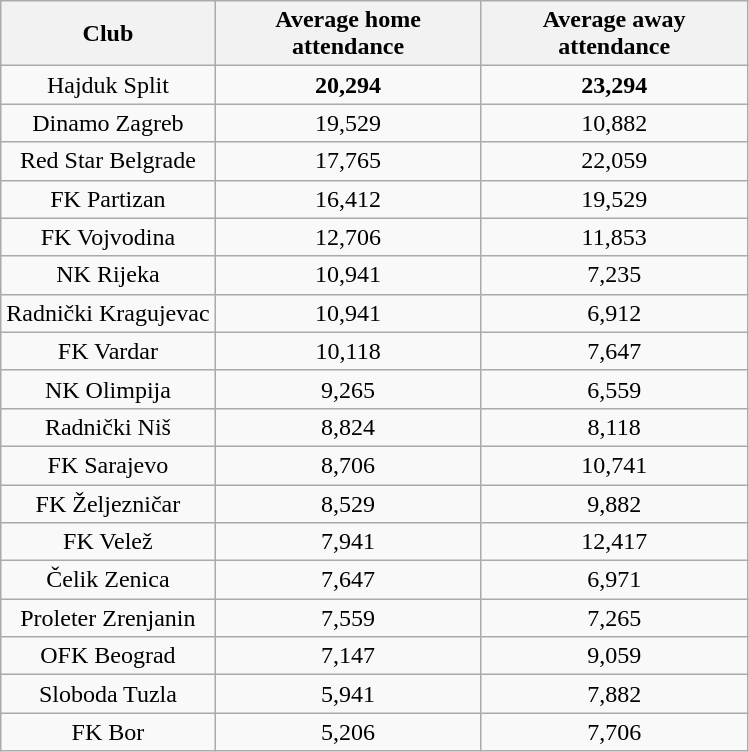<table class="wikitable sortable" style="text-align:center">
<tr>
<th class="unsortable">Club</th>
<th width=170>Average home attendance</th>
<th width=170>Average away attendance</th>
</tr>
<tr>
<td rowspan="1">Hajduk Split</td>
<td><strong>20,294</strong></td>
<td><strong>23,294</strong></td>
</tr>
<tr>
<td rowspan="1">Dinamo Zagreb</td>
<td>19,529</td>
<td>10,882</td>
</tr>
<tr>
<td rowspan="1">Red Star Belgrade</td>
<td>17,765</td>
<td>22,059</td>
</tr>
<tr>
<td rowspan="1">FK Partizan</td>
<td>16,412</td>
<td>19,529</td>
</tr>
<tr>
<td rowspan="1">FK Vojvodina</td>
<td>12,706</td>
<td>11,853</td>
</tr>
<tr>
<td rowspan="1">NK Rijeka</td>
<td>10,941</td>
<td>7,235</td>
</tr>
<tr>
<td rowspan="1">Radnički Kragujevac</td>
<td>10,941</td>
<td>6,912</td>
</tr>
<tr>
<td rowspan="1">FK Vardar</td>
<td>10,118</td>
<td>7,647</td>
</tr>
<tr>
<td rowspan="1">NK Olimpija</td>
<td>9,265</td>
<td>6,559</td>
</tr>
<tr>
<td rowspan="1">Radnički Niš</td>
<td>8,824</td>
<td>8,118</td>
</tr>
<tr>
<td rowspan="1">FK Sarajevo</td>
<td>8,706</td>
<td>10,741</td>
</tr>
<tr>
<td rowspan="1">FK Željezničar</td>
<td>8,529</td>
<td>9,882</td>
</tr>
<tr>
<td rowspan="1">FK Velež</td>
<td>7,941</td>
<td>12,417</td>
</tr>
<tr>
<td rowspan="1">Čelik Zenica</td>
<td>7,647</td>
<td>6,971</td>
</tr>
<tr>
<td rowspan="1">Proleter Zrenjanin</td>
<td>7,559</td>
<td>7,265</td>
</tr>
<tr>
<td rowspan="1">OFK Beograd</td>
<td>7,147</td>
<td>9,059</td>
</tr>
<tr>
<td rowspan="1">Sloboda Tuzla</td>
<td>5,941</td>
<td>7,882</td>
</tr>
<tr>
<td rowspan="1">FK Bor</td>
<td>5,206</td>
<td>7,706</td>
</tr>
</table>
